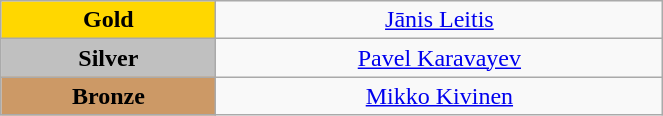<table class="wikitable" style="text-align:center; " width="35%">
<tr>
<td bgcolor="gold"><strong>Gold</strong></td>
<td><a href='#'>Jānis Leitis</a><br>  <small><em></em></small></td>
</tr>
<tr>
<td bgcolor="silver"><strong>Silver</strong></td>
<td><a href='#'>Pavel Karavayev</a><br>  <small><em></em></small></td>
</tr>
<tr>
<td bgcolor="CC9966"><strong>Bronze</strong></td>
<td><a href='#'>Mikko Kivinen</a><br>  <small><em></em></small></td>
</tr>
</table>
